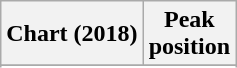<table class="wikitable sortable plainrowheaders" style="text-align:center">
<tr>
<th scope="col">Chart (2018)</th>
<th scope="col">Peak<br> position</th>
</tr>
<tr>
</tr>
<tr>
</tr>
<tr>
</tr>
</table>
